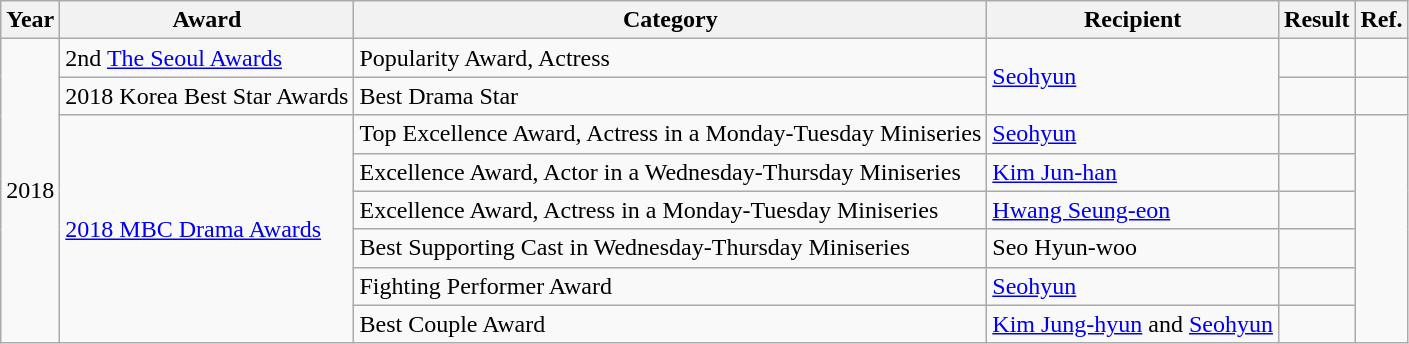<table class="wikitable">
<tr>
<th>Year</th>
<th>Award</th>
<th>Category</th>
<th>Recipient</th>
<th>Result</th>
<th>Ref.</th>
</tr>
<tr>
<td rowspan="8">2018</td>
<td>2nd <a href='#'>The Seoul Awards</a></td>
<td>Popularity Award, Actress</td>
<td rowspan="2"><a href='#'>Seohyun</a></td>
<td></td>
<td></td>
</tr>
<tr>
<td>2018 Korea Best Star Awards</td>
<td>Best Drama Star</td>
<td></td>
<td></td>
</tr>
<tr>
<td rowspan=6><a href='#'>2018 MBC Drama Awards</a></td>
<td>Top Excellence Award, Actress in a Monday-Tuesday Miniseries</td>
<td><a href='#'>Seohyun</a></td>
<td></td>
<td rowspan=6></td>
</tr>
<tr>
<td>Excellence Award, Actor in a Wednesday-Thursday Miniseries</td>
<td><a href='#'>Kim Jun-han</a></td>
<td></td>
</tr>
<tr>
<td>Excellence Award, Actress in a Monday-Tuesday Miniseries</td>
<td><a href='#'>Hwang Seung-eon</a></td>
<td></td>
</tr>
<tr>
<td>Best Supporting Cast in Wednesday-Thursday Miniseries</td>
<td>Seo Hyun-woo</td>
<td></td>
</tr>
<tr>
<td>Fighting Performer Award</td>
<td><a href='#'>Seohyun</a></td>
<td></td>
</tr>
<tr>
<td>Best Couple Award</td>
<td><a href='#'>Kim Jung-hyun</a> and <a href='#'>Seohyun</a></td>
<td></td>
</tr>
</table>
